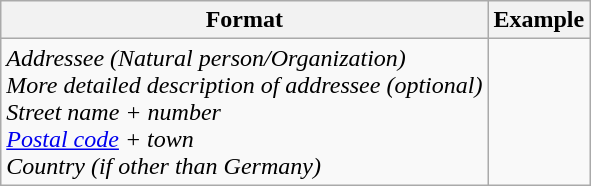<table class="wikitable">
<tr>
<th>Format</th>
<th>Example</th>
</tr>
<tr>
<td><em>Addressee (Natural person/Organization)</em><br><em>More detailed description of addressee (optional)</em><br><em>Street name + number</em><br><em><a href='#'>Postal code</a> + town</em><br><em>Country (if other than Germany)</em></td>
<td><br></td>
</tr>
</table>
